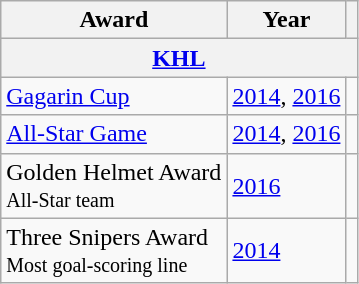<table class="wikitable">
<tr>
<th>Award</th>
<th>Year</th>
<th></th>
</tr>
<tr>
<th colspan="3"><a href='#'>KHL</a></th>
</tr>
<tr>
<td><a href='#'>Gagarin Cup</a></td>
<td><a href='#'>2014</a>, <a href='#'>2016</a></td>
<td></td>
</tr>
<tr>
<td><a href='#'>All-Star Game</a></td>
<td><a href='#'>2014</a>, <a href='#'>2016</a></td>
<td></td>
</tr>
<tr>
<td>Golden Helmet Award<br><small>All-Star team</small></td>
<td><a href='#'>2016</a></td>
<td></td>
</tr>
<tr>
<td>Three Snipers Award<br><small>Most goal-scoring line</small></td>
<td><a href='#'>2014</a></td>
<td></td>
</tr>
</table>
